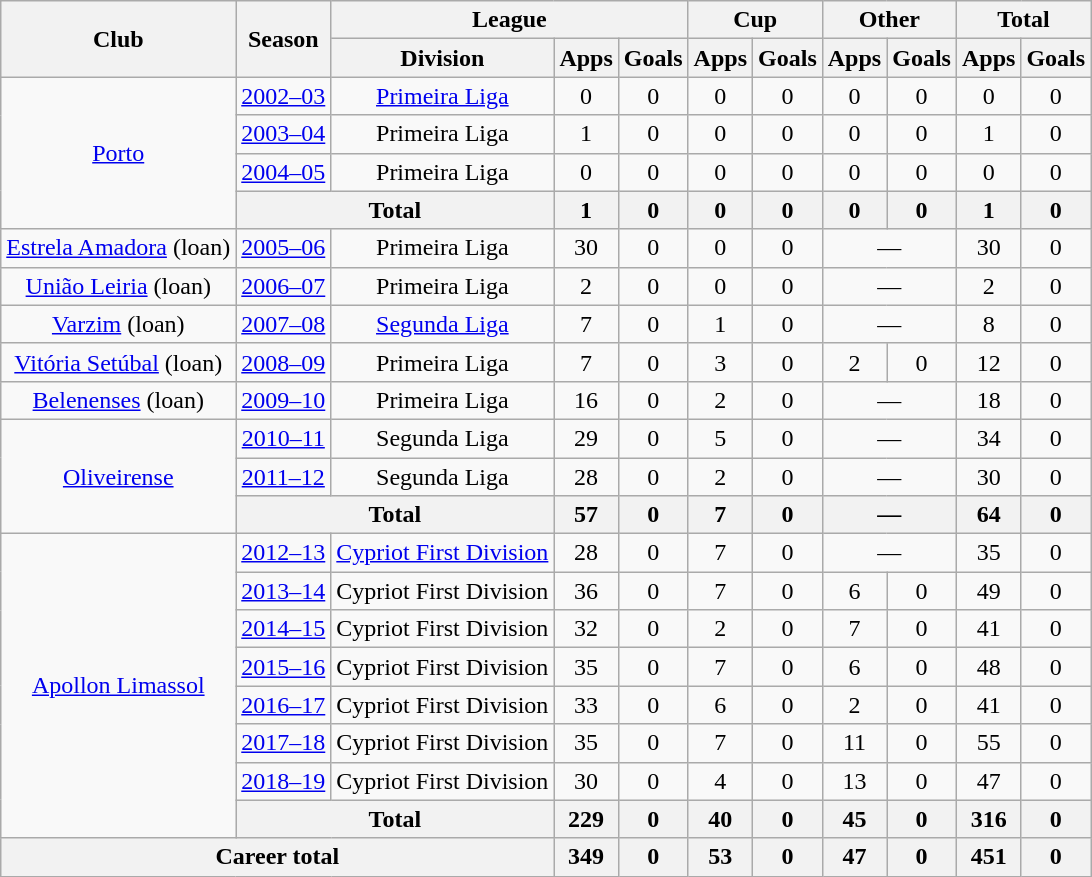<table class="wikitable" style="text-align:center">
<tr>
<th rowspan="2">Club</th>
<th rowspan="2">Season</th>
<th colspan="3">League</th>
<th colspan="2">Cup</th>
<th colspan="2">Other</th>
<th colspan="2">Total</th>
</tr>
<tr>
<th>Division</th>
<th>Apps</th>
<th>Goals</th>
<th>Apps</th>
<th>Goals</th>
<th>Apps</th>
<th>Goals</th>
<th>Apps</th>
<th>Goals</th>
</tr>
<tr>
<td rowspan="4"><a href='#'>Porto</a></td>
<td><a href='#'>2002–03</a></td>
<td><a href='#'>Primeira Liga</a></td>
<td>0</td>
<td>0</td>
<td>0</td>
<td>0</td>
<td>0</td>
<td>0</td>
<td>0</td>
<td>0</td>
</tr>
<tr>
<td><a href='#'>2003–04</a></td>
<td>Primeira Liga</td>
<td>1</td>
<td>0</td>
<td>0</td>
<td>0</td>
<td>0</td>
<td>0</td>
<td>1</td>
<td>0</td>
</tr>
<tr>
<td><a href='#'>2004–05</a></td>
<td>Primeira Liga</td>
<td>0</td>
<td>0</td>
<td>0</td>
<td>0</td>
<td>0</td>
<td>0</td>
<td>0</td>
<td>0</td>
</tr>
<tr>
<th colspan="2">Total</th>
<th>1</th>
<th>0</th>
<th>0</th>
<th>0</th>
<th>0</th>
<th>0</th>
<th>1</th>
<th>0</th>
</tr>
<tr>
<td><a href='#'>Estrela Amadora</a> (loan)</td>
<td><a href='#'>2005–06</a></td>
<td>Primeira Liga</td>
<td>30</td>
<td>0</td>
<td>0</td>
<td>0</td>
<td colspan="2">—</td>
<td>30</td>
<td>0</td>
</tr>
<tr>
<td><a href='#'>União Leiria</a> (loan)</td>
<td><a href='#'>2006–07</a></td>
<td>Primeira Liga</td>
<td>2</td>
<td>0</td>
<td>0</td>
<td>0</td>
<td colspan="2">—</td>
<td>2</td>
<td>0</td>
</tr>
<tr>
<td><a href='#'>Varzim</a> (loan)</td>
<td><a href='#'>2007–08</a></td>
<td><a href='#'>Segunda Liga</a></td>
<td>7</td>
<td>0</td>
<td>1</td>
<td>0</td>
<td colspan="2">—</td>
<td>8</td>
<td>0</td>
</tr>
<tr>
<td><a href='#'>Vitória Setúbal</a> (loan)</td>
<td><a href='#'>2008–09</a></td>
<td>Primeira Liga</td>
<td>7</td>
<td>0</td>
<td>3</td>
<td>0</td>
<td>2</td>
<td>0</td>
<td>12</td>
<td>0</td>
</tr>
<tr>
<td><a href='#'>Belenenses</a> (loan)</td>
<td><a href='#'>2009–10</a></td>
<td>Primeira Liga</td>
<td>16</td>
<td>0</td>
<td>2</td>
<td>0</td>
<td colspan="2">—</td>
<td>18</td>
<td>0</td>
</tr>
<tr>
<td rowspan="3"><a href='#'>Oliveirense</a></td>
<td><a href='#'>2010–11</a></td>
<td>Segunda Liga</td>
<td>29</td>
<td>0</td>
<td>5</td>
<td>0</td>
<td colspan="2">—</td>
<td>34</td>
<td>0</td>
</tr>
<tr>
<td><a href='#'>2011–12</a></td>
<td>Segunda Liga</td>
<td>28</td>
<td>0</td>
<td>2</td>
<td>0</td>
<td colspan="2">—</td>
<td>30</td>
<td>0</td>
</tr>
<tr>
<th colspan="2">Total</th>
<th>57</th>
<th>0</th>
<th>7</th>
<th>0</th>
<th colspan="2">—</th>
<th>64</th>
<th>0</th>
</tr>
<tr>
<td rowspan="8"><a href='#'>Apollon Limassol</a></td>
<td><a href='#'>2012–13</a></td>
<td><a href='#'>Cypriot First Division</a></td>
<td>28</td>
<td>0</td>
<td>7</td>
<td>0</td>
<td colspan="2">—</td>
<td>35</td>
<td>0</td>
</tr>
<tr>
<td><a href='#'>2013–14</a></td>
<td>Cypriot First Division</td>
<td>36</td>
<td>0</td>
<td>7</td>
<td>0</td>
<td>6</td>
<td>0</td>
<td>49</td>
<td>0</td>
</tr>
<tr>
<td><a href='#'>2014–15</a></td>
<td>Cypriot First Division</td>
<td>32</td>
<td>0</td>
<td>2</td>
<td>0</td>
<td>7</td>
<td>0</td>
<td>41</td>
<td>0</td>
</tr>
<tr>
<td><a href='#'>2015–16</a></td>
<td>Cypriot First Division</td>
<td>35</td>
<td>0</td>
<td>7</td>
<td>0</td>
<td>6</td>
<td>0</td>
<td>48</td>
<td>0</td>
</tr>
<tr>
<td><a href='#'>2016–17</a></td>
<td>Cypriot First Division</td>
<td>33</td>
<td>0</td>
<td>6</td>
<td>0</td>
<td>2</td>
<td>0</td>
<td>41</td>
<td>0</td>
</tr>
<tr>
<td><a href='#'>2017–18</a></td>
<td>Cypriot First Division</td>
<td>35</td>
<td>0</td>
<td>7</td>
<td>0</td>
<td>11</td>
<td>0</td>
<td>55</td>
<td>0</td>
</tr>
<tr>
<td><a href='#'>2018–19</a></td>
<td>Cypriot First Division</td>
<td>30</td>
<td>0</td>
<td>4</td>
<td>0</td>
<td>13</td>
<td>0</td>
<td>47</td>
<td>0</td>
</tr>
<tr>
<th colspan="2">Total</th>
<th>229</th>
<th>0</th>
<th>40</th>
<th>0</th>
<th>45</th>
<th>0</th>
<th>316</th>
<th>0</th>
</tr>
<tr>
<th colspan="3">Career total</th>
<th>349</th>
<th>0</th>
<th>53</th>
<th>0</th>
<th>47</th>
<th>0</th>
<th>451</th>
<th>0</th>
</tr>
</table>
